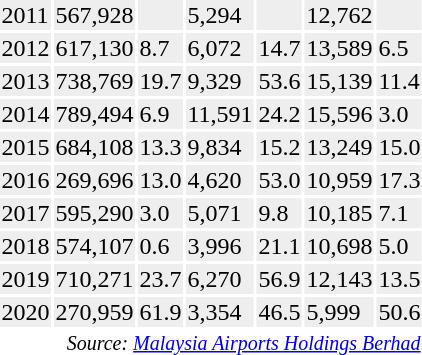<table class="toccolours sortable" style="padding:0.5em;">
<tr>
<th></th>
<th></th>
<th></th>
<th></th>
<th></th>
<th></th>
<th></th>
</tr>
<tr style="background:#eee;">
<td>2011</td>
<td>567,928</td>
<td></td>
<td>5,294</td>
<td></td>
<td>12,762</td>
<td></td>
</tr>
<tr style="background:#eee;">
<td>2012</td>
<td>617,130</td>
<td> 8.7</td>
<td>6,072</td>
<td> 14.7</td>
<td>13,589</td>
<td> 6.5</td>
</tr>
<tr style="background:#eee;">
<td>2013</td>
<td>738,769</td>
<td> 19.7</td>
<td>9,329</td>
<td> 53.6</td>
<td>15,139</td>
<td> 11.4</td>
</tr>
<tr style="background:#eee;">
<td>2014</td>
<td>789,494</td>
<td> 6.9</td>
<td>11,591</td>
<td> 24.2</td>
<td>15,596</td>
<td> 3.0</td>
</tr>
<tr style="background:#eee;">
<td>2015</td>
<td>684,108</td>
<td> 13.3</td>
<td>9,834</td>
<td> 15.2</td>
<td>13,249</td>
<td> 15.0</td>
</tr>
<tr style="background:#eee;">
<td>2016</td>
<td>269,696</td>
<td> 13.0</td>
<td>4,620</td>
<td> 53.0</td>
<td>10,959</td>
<td> 17.3</td>
</tr>
<tr style="background:#eee;">
<td>2017</td>
<td>595,290</td>
<td> 3.0</td>
<td>5,071</td>
<td> 9.8</td>
<td>10,185</td>
<td> 7.1</td>
</tr>
<tr style="background:#eee;">
<td>2018</td>
<td>574,107</td>
<td> 0.6</td>
<td>3,996</td>
<td> 21.1</td>
<td>10,698</td>
<td> 5.0</td>
</tr>
<tr style="background:#eee;">
<td>2019</td>
<td>710,271</td>
<td> 23.7</td>
<td>6,270</td>
<td> 56.9</td>
<td>12,143</td>
<td> 13.5</td>
</tr>
<tr style="background:#eee;">
<td>2020</td>
<td>270,959</td>
<td> 61.9</td>
<td>3,354</td>
<td> 46.5</td>
<td>5,999</td>
<td> 50.6</td>
</tr>
<tr>
<td colspan="7" style="text-align:right;"><sup><em>Source: <a href='#'>Malaysia Airports Holdings Berhad</a></em></sup></td>
</tr>
</table>
